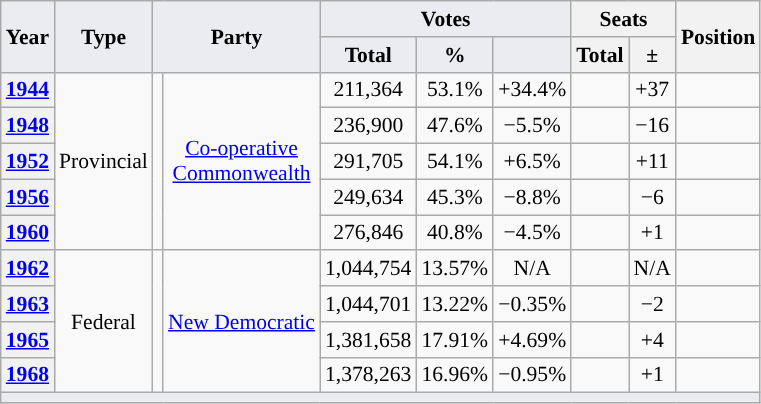<table class="wikitable" style="font-size:90%; text-align:center;">
<tr>
<th rowspan="2" style="background:#eaecf0;">Year</th>
<th rowspan="2" style="background:#eaecf0;">Type</th>
<th colspan="2" rowspan="2" style="background:#eaecf0;">Party</th>
<th colspan="3" style="background:#eaecf0;">Votes</th>
<th colspan="2">Seats</th>
<th rowspan="2">Position</th>
</tr>
<tr>
<th style="background:#eaecf0;">Total</th>
<th style="background:#eaecf0;">%</th>
<th style="background:#eaecf0;"></th>
<th>Total</th>
<th>±</th>
</tr>
<tr>
<th><a href='#'>1944</a></th>
<td rowspan="5">Provincial</td>
<td rowspan="5" style="background-color:"></td>
<td rowspan="5"><a href='#'>Co-operative<br>Commonwealth</a></td>
<td>211,364</td>
<td>53.1%</td>
<td>+34.4%</td>
<td></td>
<td>+37</td>
<td></td>
</tr>
<tr>
<th><a href='#'>1948</a></th>
<td>236,900</td>
<td>47.6%</td>
<td>−5.5%</td>
<td></td>
<td>−16</td>
<td></td>
</tr>
<tr>
<th><a href='#'>1952</a></th>
<td>291,705</td>
<td>54.1%</td>
<td>+6.5%</td>
<td></td>
<td>+11</td>
<td></td>
</tr>
<tr>
<th><a href='#'>1956</a></th>
<td>249,634</td>
<td>45.3%</td>
<td>−8.8%</td>
<td></td>
<td>−6</td>
<td></td>
</tr>
<tr>
<th><a href='#'>1960</a></th>
<td>276,846</td>
<td>40.8%</td>
<td>−4.5%</td>
<td></td>
<td>+1</td>
<td></td>
</tr>
<tr>
<th><a href='#'>1962</a></th>
<td rowspan="4">Federal</td>
<td rowspan="4" style="background-color:"></td>
<td rowspan="4"><a href='#'>New Democratic</a></td>
<td>1,044,754</td>
<td>13.57%</td>
<td>N/A</td>
<td></td>
<td>N/A</td>
<td></td>
</tr>
<tr>
<th><a href='#'>1963</a></th>
<td>1,044,701</td>
<td>13.22%</td>
<td>−0.35%</td>
<td></td>
<td>−2</td>
<td></td>
</tr>
<tr>
<th><a href='#'>1965</a></th>
<td>1,381,658</td>
<td>17.91%</td>
<td>+4.69%</td>
<td></td>
<td>+4</td>
<td></td>
</tr>
<tr>
<th><a href='#'>1968</a></th>
<td>1,378,263</td>
<td>16.96%</td>
<td>−0.95%</td>
<td></td>
<td>+1</td>
<td></td>
</tr>
<tr>
<th colspan="10" style="background:#eaecf0;"></th>
</tr>
</table>
